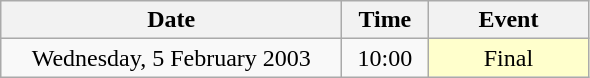<table class = "wikitable" style="text-align:center;">
<tr>
<th width=220>Date</th>
<th width=50>Time</th>
<th width=100>Event</th>
</tr>
<tr>
<td>Wednesday, 5 February 2003</td>
<td>10:00</td>
<td bgcolor=ffffcc>Final</td>
</tr>
</table>
